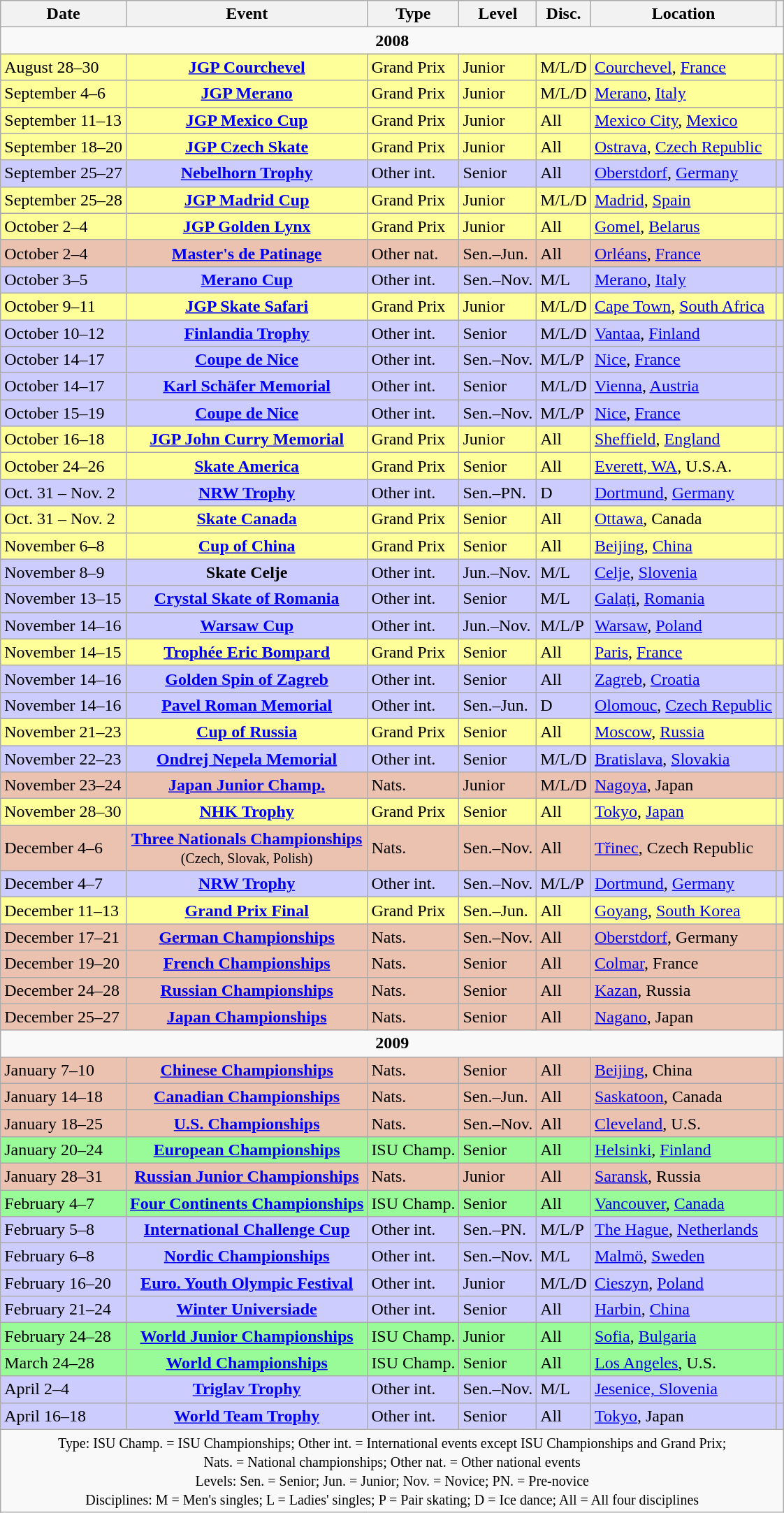<table class="wikitable">
<tr>
<th>Date</th>
<th>Event</th>
<th>Type</th>
<th>Level</th>
<th>Disc.</th>
<th>Location</th>
<th></th>
</tr>
<tr>
<td colspan=7 align=center><strong>2008</strong></td>
</tr>
<tr bgcolor=FFFF99>
<td>August 28–30</td>
<td align="center"><strong><a href='#'>JGP Courchevel</a></strong></td>
<td>Grand Prix</td>
<td>Junior</td>
<td>M/L/D</td>
<td><a href='#'>Courchevel</a>, <a href='#'>France</a></td>
<td></td>
</tr>
<tr bgcolor=FFFF99>
<td>September 4–6</td>
<td align="center"><strong><a href='#'>JGP Merano</a></strong></td>
<td>Grand Prix</td>
<td>Junior</td>
<td>M/L/D</td>
<td><a href='#'>Merano</a>, <a href='#'>Italy</a></td>
<td></td>
</tr>
<tr bgcolor=FFFF99>
<td>September 11–13</td>
<td align="center"><strong><a href='#'>JGP Mexico Cup</a></strong></td>
<td>Grand Prix</td>
<td>Junior</td>
<td>All</td>
<td><a href='#'>Mexico City</a>, <a href='#'>Mexico</a></td>
<td></td>
</tr>
<tr bgcolor=FFFF99>
<td>September 18–20</td>
<td align="center"><strong><a href='#'>JGP Czech Skate</a></strong></td>
<td>Grand Prix</td>
<td>Junior</td>
<td>All</td>
<td><a href='#'>Ostrava</a>, <a href='#'>Czech Republic</a></td>
<td></td>
</tr>
<tr bgcolor=CCCCFF>
<td>September 25–27</td>
<td align="center"><strong><a href='#'>Nebelhorn Trophy</a></strong></td>
<td>Other int.</td>
<td>Senior</td>
<td>All</td>
<td><a href='#'>Oberstdorf</a>, <a href='#'>Germany</a></td>
<td></td>
</tr>
<tr bgcolor=FFFF99>
<td>September 25–28</td>
<td align="center"><strong><a href='#'>JGP Madrid Cup</a></strong></td>
<td>Grand Prix</td>
<td>Junior</td>
<td>M/L/D</td>
<td><a href='#'>Madrid</a>, <a href='#'>Spain</a></td>
<td></td>
</tr>
<tr bgcolor=FFFF99>
<td>October 2–4</td>
<td align="center"><strong><a href='#'>JGP Golden Lynx</a></strong></td>
<td>Grand Prix</td>
<td>Junior</td>
<td>All</td>
<td><a href='#'>Gomel</a>, <a href='#'>Belarus</a></td>
<td></td>
</tr>
<tr bgcolor=EBC2AF>
<td>October 2–4</td>
<td align="center"><strong><a href='#'>Master's de Patinage</a></strong></td>
<td>Other nat.</td>
<td>Sen.–Jun.</td>
<td>All</td>
<td><a href='#'>Orléans</a>, <a href='#'>France</a></td>
<td></td>
</tr>
<tr bgcolor=CCCCFF>
<td>October 3–5</td>
<td align="center"><strong><a href='#'>Merano Cup</a></strong></td>
<td>Other int.</td>
<td>Sen.–Nov.</td>
<td>M/L</td>
<td><a href='#'>Merano</a>, <a href='#'>Italy</a></td>
<td></td>
</tr>
<tr bgcolor=FFFF99>
<td>October 9–11</td>
<td align="center"><strong><a href='#'>JGP Skate Safari</a></strong></td>
<td>Grand Prix</td>
<td>Junior</td>
<td>M/L/D</td>
<td><a href='#'>Cape Town</a>, <a href='#'>South Africa</a></td>
<td></td>
</tr>
<tr bgcolor=CCCCFF>
<td>October 10–12</td>
<td align="center"><strong><a href='#'>Finlandia Trophy</a></strong></td>
<td>Other int.</td>
<td>Senior</td>
<td>M/L/D</td>
<td><a href='#'>Vantaa</a>, <a href='#'>Finland</a></td>
<td></td>
</tr>
<tr bgcolor=CCCCFF>
<td>October 14–17</td>
<td align="center"><strong><a href='#'>Coupe de Nice</a></strong></td>
<td>Other int.</td>
<td>Sen.–Nov.</td>
<td>M/L/P</td>
<td><a href='#'>Nice</a>, <a href='#'>France</a></td>
<td></td>
</tr>
<tr bgcolor=CCCCFF>
<td>October 14–17</td>
<td align="center"><strong><a href='#'>Karl Schäfer Memorial</a></strong></td>
<td>Other int.</td>
<td>Senior</td>
<td>M/L/D</td>
<td><a href='#'>Vienna</a>, <a href='#'>Austria</a></td>
<td></td>
</tr>
<tr bgcolor=CCCCFF>
<td>October 15–19</td>
<td align="center"><strong><a href='#'>Coupe de Nice</a></strong></td>
<td>Other int.</td>
<td>Sen.–Nov.</td>
<td>M/L/P</td>
<td><a href='#'>Nice</a>, <a href='#'>France</a></td>
<td></td>
</tr>
<tr bgcolor=FFFF99>
<td>October 16–18</td>
<td align="center"><strong><a href='#'>JGP John Curry Memorial</a></strong></td>
<td>Grand Prix</td>
<td>Junior</td>
<td>All</td>
<td><a href='#'>Sheffield</a>, <a href='#'>England</a></td>
<td></td>
</tr>
<tr bgcolor=FFFF99>
<td>October 24–26</td>
<td align="center"><strong><a href='#'>Skate America</a></strong></td>
<td>Grand Prix</td>
<td>Senior</td>
<td>All</td>
<td><a href='#'>Everett, WA</a>, U.S.A.</td>
<td></td>
</tr>
<tr bgcolor=CCCCFF>
<td>Oct. 31 – Nov. 2</td>
<td align="center"><strong><a href='#'>NRW Trophy</a></strong></td>
<td>Other int.</td>
<td>Sen.–PN.</td>
<td>D</td>
<td><a href='#'>Dortmund</a>, <a href='#'>Germany</a></td>
<td></td>
</tr>
<tr bgcolor=FFFF99>
<td>Oct. 31 – Nov. 2</td>
<td align="center"><strong><a href='#'>Skate Canada</a></strong></td>
<td>Grand Prix</td>
<td>Senior</td>
<td>All</td>
<td><a href='#'>Ottawa</a>, Canada</td>
<td></td>
</tr>
<tr bgcolor=FFFF99>
<td>November 6–8</td>
<td align="center"><strong><a href='#'>Cup of China</a></strong></td>
<td>Grand Prix</td>
<td>Senior</td>
<td>All</td>
<td><a href='#'>Beijing</a>, <a href='#'>China</a></td>
<td></td>
</tr>
<tr bgcolor=CCCCFF>
<td>November 8–9</td>
<td align="center"><strong>Skate Celje</strong></td>
<td>Other int.</td>
<td>Jun.–Nov.</td>
<td>M/L</td>
<td><a href='#'>Celje</a>, <a href='#'>Slovenia</a></td>
<td></td>
</tr>
<tr bgcolor=CCCCFF>
<td>November 13–15</td>
<td align="center"><strong><a href='#'>Crystal Skate of Romania</a></strong></td>
<td>Other int.</td>
<td>Senior</td>
<td>M/L</td>
<td><a href='#'>Galați</a>, <a href='#'>Romania</a></td>
<td></td>
</tr>
<tr bgcolor=CCCCFF>
<td>November 14–16</td>
<td align="center"><strong><a href='#'>Warsaw Cup</a></strong></td>
<td>Other int.</td>
<td>Jun.–Nov.</td>
<td>M/L/P</td>
<td><a href='#'>Warsaw</a>, <a href='#'>Poland</a></td>
<td></td>
</tr>
<tr bgcolor=FFFF99>
<td>November 14–15</td>
<td align="center"><strong><a href='#'>Trophée Eric Bompard</a></strong></td>
<td>Grand Prix</td>
<td>Senior</td>
<td>All</td>
<td><a href='#'>Paris</a>, <a href='#'>France</a></td>
<td></td>
</tr>
<tr bgcolor=CCCCFF>
<td>November 14–16</td>
<td align="center"><strong><a href='#'>Golden Spin of Zagreb</a></strong></td>
<td>Other int.</td>
<td>Senior</td>
<td>All</td>
<td><a href='#'>Zagreb</a>, <a href='#'>Croatia</a></td>
<td></td>
</tr>
<tr bgcolor=CCCCFF>
<td>November 14–16</td>
<td align="center"><strong><a href='#'>Pavel Roman Memorial</a></strong></td>
<td>Other int.</td>
<td>Sen.–Jun.</td>
<td>D</td>
<td><a href='#'>Olomouc</a>, <a href='#'>Czech Republic</a></td>
<td></td>
</tr>
<tr bgcolor=FFFF99>
<td>November 21–23</td>
<td align="center"><strong><a href='#'>Cup of Russia</a></strong></td>
<td>Grand Prix</td>
<td>Senior</td>
<td>All</td>
<td><a href='#'>Moscow</a>, <a href='#'>Russia</a></td>
<td></td>
</tr>
<tr bgcolor=CCCCFF>
<td>November 22–23</td>
<td align="center"><strong><a href='#'>Ondrej Nepela Memorial</a></strong></td>
<td>Other int.</td>
<td>Senior</td>
<td>M/L/D</td>
<td><a href='#'>Bratislava</a>, <a href='#'>Slovakia</a></td>
<td></td>
</tr>
<tr bgcolor=EBC2AF>
<td>November 23–24</td>
<td align="center"><strong><a href='#'>Japan Junior Champ.</a></strong></td>
<td>Nats.</td>
<td>Junior</td>
<td>M/L/D</td>
<td><a href='#'>Nagoya</a>, Japan</td>
<td></td>
</tr>
<tr bgcolor=FFFF99>
<td>November 28–30</td>
<td align="center"><strong><a href='#'>NHK Trophy</a></strong></td>
<td>Grand Prix</td>
<td>Senior</td>
<td>All</td>
<td><a href='#'>Tokyo</a>, <a href='#'>Japan</a></td>
<td></td>
</tr>
<tr bgcolor=EBC2AF>
<td>December 4–6</td>
<td align="center"><strong><a href='#'>Three Nationals Championships</a></strong> <br> <small>(Czech, Slovak, Polish)</small></td>
<td>Nats.</td>
<td>Sen.–Nov.</td>
<td>All</td>
<td><a href='#'>Třinec</a>, Czech Republic</td>
<td></td>
</tr>
<tr bgcolor=CCCCFF>
<td>December 4–7</td>
<td align="center"><strong><a href='#'>NRW Trophy</a></strong></td>
<td>Other int.</td>
<td>Sen.–Nov.</td>
<td>M/L/P</td>
<td><a href='#'>Dortmund</a>, <a href='#'>Germany</a></td>
<td></td>
</tr>
<tr bgcolor=FFFF99>
<td>December 11–13</td>
<td align="center"><strong><a href='#'>Grand Prix Final</a></strong></td>
<td>Grand Prix</td>
<td>Sen.–Jun.</td>
<td>All</td>
<td><a href='#'>Goyang</a>, <a href='#'>South Korea</a></td>
<td></td>
</tr>
<tr bgcolor=EBC2AF>
<td>December 17–21</td>
<td align="center"><strong><a href='#'>German Championships</a></strong></td>
<td>Nats.</td>
<td>Sen.–Nov.</td>
<td>All</td>
<td><a href='#'>Oberstdorf</a>, Germany</td>
<td></td>
</tr>
<tr bgcolor=EBC2AF>
<td>December 19–20</td>
<td align="center"><strong><a href='#'>French Championships</a></strong></td>
<td>Nats.</td>
<td>Senior</td>
<td>All</td>
<td><a href='#'>Colmar</a>, France</td>
<td></td>
</tr>
<tr bgcolor=EBC2AF>
<td>December 24–28</td>
<td align="center"><strong><a href='#'>Russian Championships</a></strong></td>
<td>Nats.</td>
<td>Senior</td>
<td>All</td>
<td><a href='#'>Kazan</a>, Russia</td>
<td></td>
</tr>
<tr bgcolor=EBC2AF>
<td>December 25–27</td>
<td align="center"><strong><a href='#'>Japan Championships</a></strong></td>
<td>Nats.</td>
<td>Senior</td>
<td>All</td>
<td><a href='#'>Nagano</a>, Japan</td>
<td></td>
</tr>
<tr>
<td colspan=7 align=center><strong>2009</strong></td>
</tr>
<tr bgcolor=EBC2AF>
<td>January 7–10</td>
<td align="center"><strong><a href='#'>Chinese Championships</a></strong></td>
<td>Nats.</td>
<td>Senior</td>
<td>All</td>
<td><a href='#'>Beijing</a>, China</td>
<td></td>
</tr>
<tr bgcolor=EBC2AF>
<td>January 14–18</td>
<td align="center"><strong><a href='#'>Canadian Championships</a></strong></td>
<td>Nats.</td>
<td>Sen.–Jun.</td>
<td>All</td>
<td><a href='#'>Saskatoon</a>, Canada</td>
<td></td>
</tr>
<tr bgcolor=EBC2AF>
<td>January 18–25</td>
<td align="center"><strong><a href='#'>U.S. Championships</a></strong></td>
<td>Nats.</td>
<td>Sen.–Nov.</td>
<td>All</td>
<td><a href='#'>Cleveland</a>, U.S.</td>
<td></td>
</tr>
<tr bgcolor=98FB98>
<td>January 20–24</td>
<td align="center"><strong><a href='#'>European Championships</a></strong></td>
<td>ISU Champ.</td>
<td>Senior</td>
<td>All</td>
<td><a href='#'>Helsinki</a>, <a href='#'>Finland</a></td>
<td></td>
</tr>
<tr bgcolor=EBC2AF>
<td>January 28–31</td>
<td align="center"><strong><a href='#'>Russian Junior Championships</a></strong></td>
<td>Nats.</td>
<td>Junior</td>
<td>All</td>
<td><a href='#'>Saransk</a>, Russia</td>
<td></td>
</tr>
<tr bgcolor=98FB98>
<td>February 4–7</td>
<td align="center"><strong><a href='#'>Four Continents Championships</a></strong></td>
<td>ISU Champ.</td>
<td>Senior</td>
<td>All</td>
<td><a href='#'>Vancouver</a>, <a href='#'>Canada</a></td>
<td></td>
</tr>
<tr bgcolor=CCCCFF>
<td>February 5–8</td>
<td align="center"><strong><a href='#'>International Challenge Cup</a></strong></td>
<td>Other int.</td>
<td>Sen.–PN.</td>
<td>M/L/P</td>
<td><a href='#'>The Hague</a>, <a href='#'>Netherlands</a></td>
<td></td>
</tr>
<tr bgcolor=CCCCFF>
<td>February 6–8</td>
<td align="center"><strong><a href='#'>Nordic Championships</a></strong></td>
<td>Other int.</td>
<td>Sen.–Nov.</td>
<td>M/L</td>
<td><a href='#'>Malmö</a>, <a href='#'>Sweden</a></td>
<td></td>
</tr>
<tr bgcolor=CCCCFF>
<td>February 16–20</td>
<td align="center"><strong><a href='#'>Euro. Youth Olympic Festival</a></strong></td>
<td>Other int.</td>
<td>Junior</td>
<td>M/L/D</td>
<td><a href='#'>Cieszyn</a>, <a href='#'>Poland</a></td>
<td></td>
</tr>
<tr bgcolor=CCCCFF>
<td>February 21–24</td>
<td align="center"><strong><a href='#'>Winter Universiade</a></strong></td>
<td>Other int.</td>
<td>Senior</td>
<td>All</td>
<td><a href='#'>Harbin</a>, <a href='#'>China</a></td>
<td></td>
</tr>
<tr bgcolor=98FB98>
<td>February 24–28</td>
<td align="center"><strong><a href='#'>World Junior Championships</a></strong></td>
<td>ISU Champ.</td>
<td>Junior</td>
<td>All</td>
<td><a href='#'>Sofia</a>, <a href='#'>Bulgaria</a></td>
<td></td>
</tr>
<tr bgcolor=98FB98>
<td>March 24–28</td>
<td align="center"><strong><a href='#'>World Championships</a></strong></td>
<td>ISU Champ.</td>
<td>Senior</td>
<td>All</td>
<td><a href='#'>Los Angeles</a>, U.S.</td>
<td></td>
</tr>
<tr bgcolor=CCCCFF>
<td>April 2–4</td>
<td align="center"><strong><a href='#'>Triglav Trophy</a></strong></td>
<td>Other int.</td>
<td>Sen.–Nov.</td>
<td>M/L</td>
<td><a href='#'>Jesenice, Slovenia</a></td>
<td></td>
</tr>
<tr bgcolor=CCCCFF>
<td>April 16–18</td>
<td align="center"><strong><a href='#'>World Team Trophy</a></strong></td>
<td>Other int.</td>
<td>Senior</td>
<td>All</td>
<td><a href='#'>Tokyo</a>, Japan</td>
<td></td>
</tr>
<tr>
<td colspan=7 align=center><small> Type: ISU Champ. = ISU Championships; Other int. = International events except ISU Championships and Grand Prix; <br> Nats. = National championships; Other nat. = Other national events <br> Levels: Sen. = Senior; Jun. = Junior; Nov. = Novice; PN. = Pre-novice <br> Disciplines: M = Men's singles; L = Ladies' singles; P = Pair skating; D = Ice dance; All = All four disciplines </small></td>
</tr>
</table>
